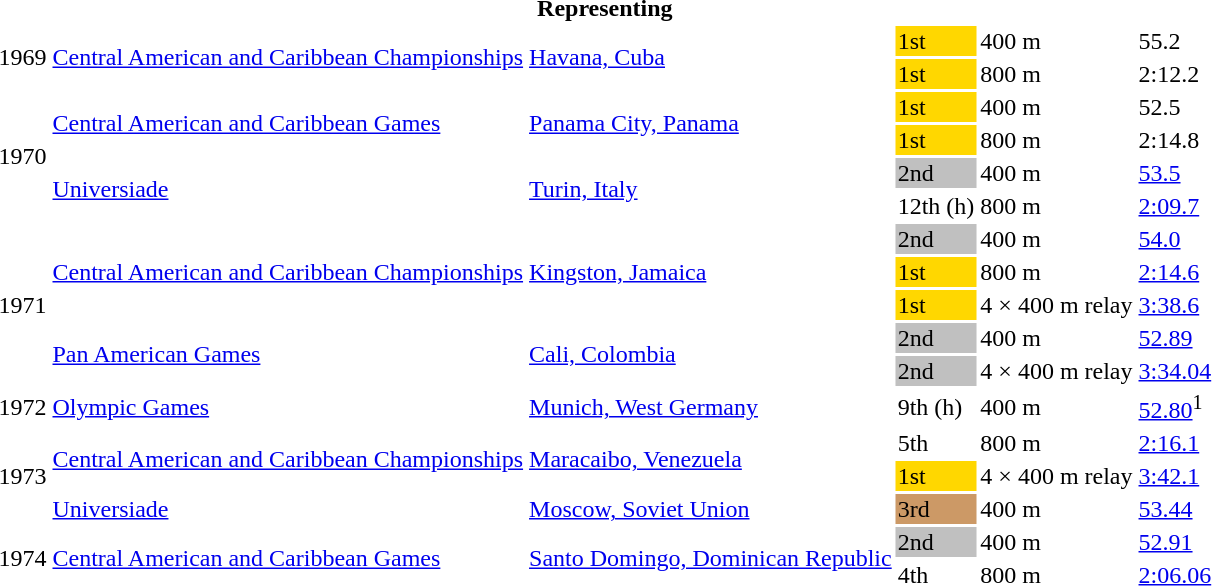<table>
<tr>
<th colspan="6">Representing </th>
</tr>
<tr>
<td rowspan=2>1969</td>
<td rowspan=2><a href='#'>Central American and Caribbean Championships</a></td>
<td rowspan=2><a href='#'>Havana, Cuba</a></td>
<td bgcolor=gold>1st</td>
<td>400 m</td>
<td>55.2</td>
</tr>
<tr>
<td bgcolor=gold>1st</td>
<td>800 m</td>
<td>2:12.2</td>
</tr>
<tr>
<td rowspan=4>1970</td>
<td rowspan=2><a href='#'>Central American and Caribbean Games</a></td>
<td rowspan=2><a href='#'>Panama City, Panama</a></td>
<td bgcolor=gold>1st</td>
<td>400 m</td>
<td>52.5</td>
</tr>
<tr>
<td bgcolor=gold>1st</td>
<td>800 m</td>
<td>2:14.8</td>
</tr>
<tr>
<td rowspan=2><a href='#'>Universiade</a></td>
<td rowspan=2><a href='#'>Turin, Italy</a></td>
<td bgcolor=silver>2nd</td>
<td>400 m</td>
<td><a href='#'>53.5</a></td>
</tr>
<tr>
<td>12th (h)</td>
<td>800 m</td>
<td><a href='#'>2:09.7</a></td>
</tr>
<tr>
<td rowspan=5>1971</td>
<td rowspan=3><a href='#'>Central American and Caribbean Championships</a></td>
<td rowspan=3><a href='#'>Kingston, Jamaica</a></td>
<td bgcolor=silver>2nd</td>
<td>400 m</td>
<td><a href='#'>54.0</a></td>
</tr>
<tr>
<td bgcolor=gold>1st</td>
<td>800 m</td>
<td><a href='#'>2:14.6</a></td>
</tr>
<tr>
<td bgcolor=gold>1st</td>
<td>4 × 400 m relay</td>
<td><a href='#'>3:38.6</a></td>
</tr>
<tr>
<td rowspan=2><a href='#'>Pan American Games</a></td>
<td rowspan=2><a href='#'>Cali, Colombia</a></td>
<td bgcolor=silver>2nd</td>
<td>400 m</td>
<td><a href='#'>52.89</a></td>
</tr>
<tr>
<td bgcolor=silver>2nd</td>
<td>4 × 400 m relay</td>
<td><a href='#'>3:34.04</a></td>
</tr>
<tr>
<td>1972</td>
<td><a href='#'>Olympic Games</a></td>
<td><a href='#'>Munich, West Germany</a></td>
<td>9th (h)</td>
<td>400 m</td>
<td><a href='#'>52.80</a><sup>1</sup></td>
</tr>
<tr>
<td rowspan=3>1973</td>
<td rowspan=2><a href='#'>Central American and Caribbean Championships</a></td>
<td rowspan=2><a href='#'>Maracaibo, Venezuela</a></td>
<td>5th</td>
<td>800 m</td>
<td><a href='#'>2:16.1</a></td>
</tr>
<tr>
<td bgcolor=gold>1st</td>
<td>4 × 400 m relay</td>
<td><a href='#'>3:42.1</a></td>
</tr>
<tr>
<td><a href='#'>Universiade</a></td>
<td><a href='#'>Moscow, Soviet Union</a></td>
<td bgcolor=cc9966>3rd</td>
<td>400 m</td>
<td><a href='#'>53.44</a></td>
</tr>
<tr>
<td rowspan=2>1974</td>
<td rowspan=2><a href='#'>Central American and Caribbean Games</a></td>
<td rowspan=2><a href='#'>Santo Domingo, Dominican Republic</a></td>
<td bgcolor=silver>2nd</td>
<td>400 m</td>
<td><a href='#'>52.91</a></td>
</tr>
<tr>
<td>4th</td>
<td>800 m</td>
<td><a href='#'>2:06.06</a></td>
</tr>
</table>
